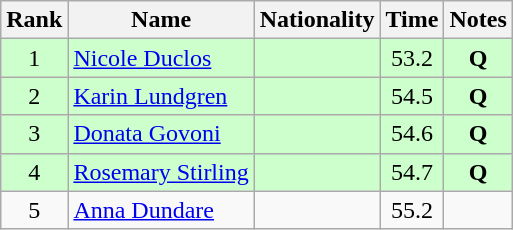<table class="wikitable sortable" style="text-align:center">
<tr>
<th>Rank</th>
<th>Name</th>
<th>Nationality</th>
<th>Time</th>
<th>Notes</th>
</tr>
<tr bgcolor=ccffcc>
<td>1</td>
<td align=left><a href='#'>Nicole Duclos</a></td>
<td align=left></td>
<td>53.2</td>
<td><strong>Q</strong></td>
</tr>
<tr bgcolor=ccffcc>
<td>2</td>
<td align=left><a href='#'>Karin Lundgren</a></td>
<td align=left></td>
<td>54.5</td>
<td><strong>Q</strong></td>
</tr>
<tr bgcolor=ccffcc>
<td>3</td>
<td align=left><a href='#'>Donata Govoni</a></td>
<td align=left></td>
<td>54.6</td>
<td><strong>Q</strong></td>
</tr>
<tr bgcolor=ccffcc>
<td>4</td>
<td align=left><a href='#'>Rosemary Stirling</a></td>
<td align=left></td>
<td>54.7</td>
<td><strong>Q</strong></td>
</tr>
<tr>
<td>5</td>
<td align=left><a href='#'>Anna Dundare</a></td>
<td align=left></td>
<td>55.2</td>
<td></td>
</tr>
</table>
